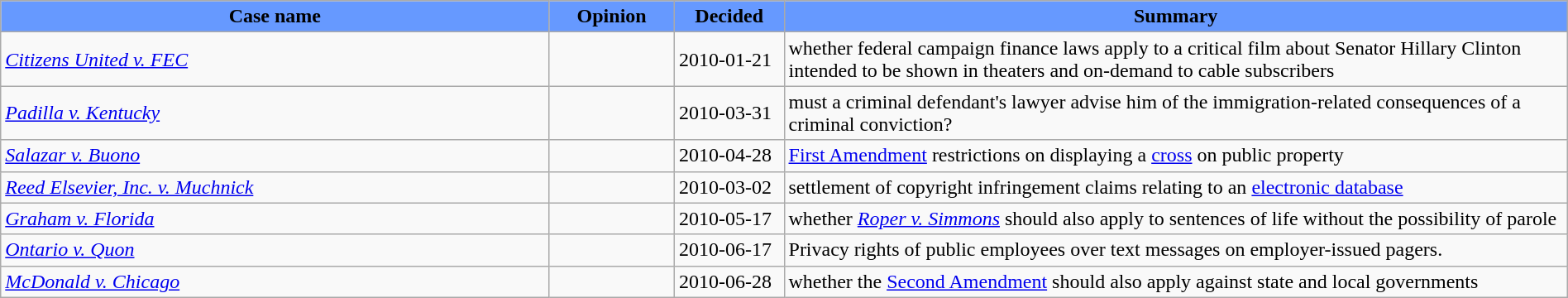<table class="wikitable" style="margin:auto;width:100%">
<tr>
<th style="background:#69f;">Case name</th>
<th style="background:#69f; width:8%;">Opinion</th>
<th style="background:#69f; width:7%;">Decided</th>
<th style="background:#69f; width:50%;">Summary</th>
</tr>
<tr>
<td><em><a href='#'>Citizens United v. FEC</a></em></td>
<td></td>
<td>2010-01-21</td>
<td>whether federal campaign finance laws apply to a critical film about Senator Hillary Clinton intended to be shown in theaters and on-demand to cable subscribers</td>
</tr>
<tr>
<td><em><a href='#'>Padilla v. Kentucky</a></em></td>
<td></td>
<td>2010-03-31</td>
<td>must a criminal defendant's lawyer advise him of the immigration-related consequences of a criminal conviction?</td>
</tr>
<tr>
<td><em><a href='#'>Salazar v. Buono</a></em></td>
<td></td>
<td>2010-04-28</td>
<td><a href='#'>First Amendment</a> restrictions on displaying a <a href='#'>cross</a> on public property</td>
</tr>
<tr>
<td><em><a href='#'>Reed Elsevier, Inc. v. Muchnick</a></em></td>
<td></td>
<td>2010-03-02</td>
<td>settlement of copyright infringement claims relating to an <a href='#'>electronic database</a></td>
</tr>
<tr>
<td><em><a href='#'>Graham v. Florida</a></em></td>
<td><br></td>
<td>2010-05-17</td>
<td>whether <em><a href='#'>Roper v. Simmons</a></em> should also apply to sentences of life without the possibility of parole</td>
</tr>
<tr>
<td><em><a href='#'>Ontario v. Quon</a></em></td>
<td></td>
<td>2010-06-17</td>
<td>Privacy rights of public employees over text messages on employer-issued pagers.</td>
</tr>
<tr>
<td><em><a href='#'>McDonald v. Chicago</a></em></td>
<td></td>
<td>2010-06-28</td>
<td>whether the <a href='#'>Second Amendment</a> should also apply against state and local governments</td>
</tr>
</table>
